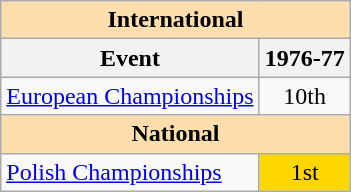<table class="wikitable" style="text-align:center">
<tr>
<th style="background-color: #ffdead; " colspan=2 align=center>International</th>
</tr>
<tr>
<th>Event</th>
<th>1976-77</th>
</tr>
<tr>
<td align=left><a href='#'>European Championships</a></td>
<td>10th</td>
</tr>
<tr>
<th style="background-color: #ffdead; " colspan=2 align=center>National</th>
</tr>
<tr>
<td align=left><a href='#'>Polish Championships</a></td>
<td bgcolor=gold>1st</td>
</tr>
</table>
